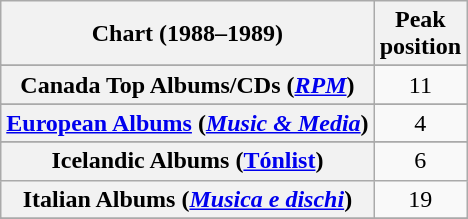<table class="wikitable sortable plainrowheaders" style="text-align:center">
<tr>
<th scope="col">Chart (1988–1989)</th>
<th scope="col">Peak<br>position</th>
</tr>
<tr>
</tr>
<tr>
<th scope="row">Canada Top Albums/CDs (<em><a href='#'>RPM</a></em>)</th>
<td>11</td>
</tr>
<tr>
</tr>
<tr>
<th scope="row"><a href='#'>European Albums</a> (<em><a href='#'>Music & Media</a></em>)</th>
<td>4</td>
</tr>
<tr>
</tr>
<tr>
<th scope="row">Icelandic Albums (<a href='#'>Tónlist</a>)</th>
<td>6</td>
</tr>
<tr>
<th scope="row">Italian Albums (<em><a href='#'>Musica e dischi</a></em>)</th>
<td>19</td>
</tr>
<tr>
</tr>
<tr>
</tr>
<tr>
</tr>
<tr>
</tr>
<tr>
</tr>
<tr>
</tr>
</table>
